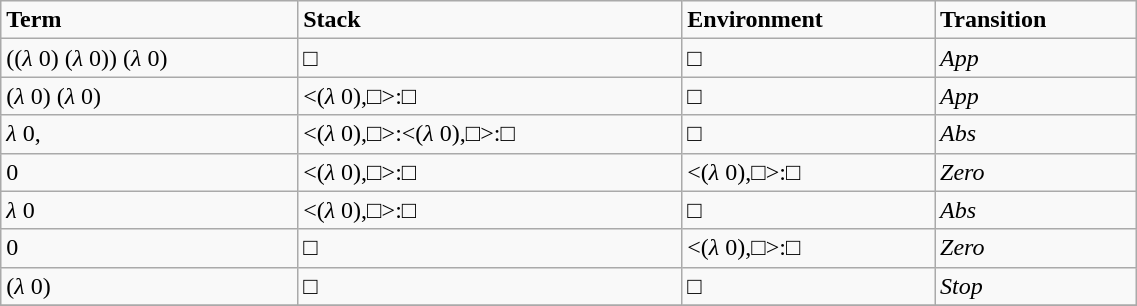<table class="wikitable center" style="width:60%">
<tr>
<td><strong>Term</strong></td>
<td><strong>Stack</strong></td>
<td><strong>Environment</strong></td>
<td><strong>Transition</strong></td>
</tr>
<tr>
<td>((<em>λ</em> 0) (<em>λ</em> 0)) (<em>λ</em> 0)</td>
<td>□</td>
<td>□</td>
<td><em>App</em></td>
</tr>
<tr>
<td>(<em>λ</em> 0) (<em>λ</em> 0)</td>
<td><(<em>λ</em> 0),□>:□</td>
<td>□</td>
<td><em>App</em></td>
</tr>
<tr>
<td><em>λ</em> 0,</td>
<td><(<em>λ</em> 0),□>:<(<em>λ</em> 0),□>:□</td>
<td>□</td>
<td><em>Abs</em></td>
</tr>
<tr>
<td>0</td>
<td><(<em>λ</em> 0),□>:□</td>
<td><(<em>λ</em> 0),□>:□</td>
<td><em>Zero</em></td>
</tr>
<tr>
<td><em>λ</em> 0</td>
<td><(<em>λ</em> 0),□>:□</td>
<td>□</td>
<td><em>Abs</em></td>
</tr>
<tr>
<td>0</td>
<td>□</td>
<td><(<em>λ</em> 0),□>:□</td>
<td><em>Zero</em></td>
</tr>
<tr>
<td>(<em>λ</em> 0)</td>
<td>□</td>
<td>□</td>
<td><em>Stop</em></td>
</tr>
<tr>
</tr>
</table>
